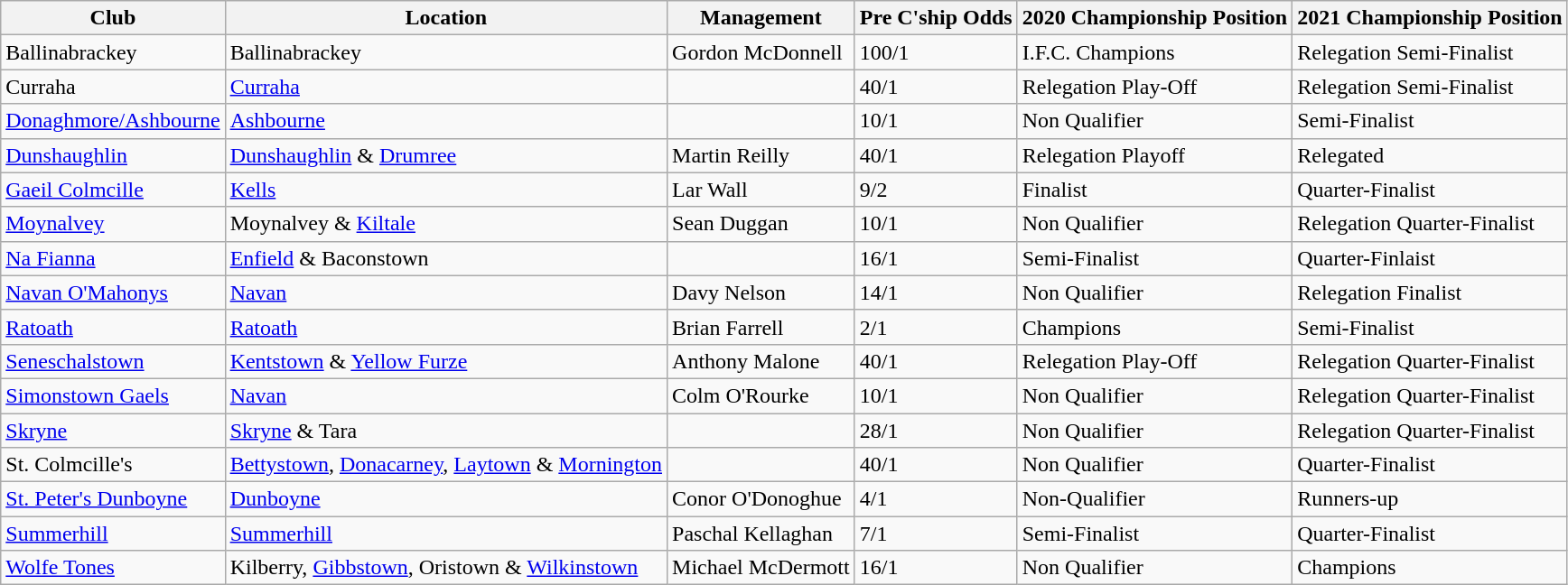<table class="wikitable sortable">
<tr>
<th>Club</th>
<th>Location</th>
<th>Management</th>
<th>Pre C'ship Odds</th>
<th>2020 Championship Position</th>
<th>2021 Championship Position</th>
</tr>
<tr>
<td> Ballinabrackey</td>
<td>Ballinabrackey</td>
<td>Gordon McDonnell</td>
<td>100/1</td>
<td>I.F.C. Champions</td>
<td>Relegation Semi-Finalist</td>
</tr>
<tr>
<td> Curraha</td>
<td><a href='#'>Curraha</a></td>
<td></td>
<td>40/1</td>
<td>Relegation Play-Off</td>
<td>Relegation Semi-Finalist</td>
</tr>
<tr>
<td> <a href='#'>Donaghmore/Ashbourne</a></td>
<td><a href='#'>Ashbourne</a></td>
<td></td>
<td>10/1</td>
<td>Non Qualifier</td>
<td>Semi-Finalist</td>
</tr>
<tr>
<td> <a href='#'>Dunshaughlin</a></td>
<td><a href='#'>Dunshaughlin</a> & <a href='#'>Drumree</a></td>
<td>Martin Reilly</td>
<td>40/1</td>
<td>Relegation Playoff</td>
<td>Relegated</td>
</tr>
<tr>
<td> <a href='#'>Gaeil Colmcille</a></td>
<td><a href='#'>Kells</a></td>
<td>Lar Wall</td>
<td>9/2</td>
<td>Finalist</td>
<td>Quarter-Finalist</td>
</tr>
<tr>
<td> <a href='#'>Moynalvey</a></td>
<td>Moynalvey & <a href='#'>Kiltale</a></td>
<td>Sean Duggan</td>
<td>10/1</td>
<td>Non Qualifier</td>
<td>Relegation Quarter-Finalist</td>
</tr>
<tr>
<td> <a href='#'>Na Fianna</a></td>
<td><a href='#'>Enfield</a> & Baconstown</td>
<td></td>
<td>16/1</td>
<td>Semi-Finalist</td>
<td>Quarter-Finlaist</td>
</tr>
<tr>
<td> <a href='#'>Navan O'Mahonys</a></td>
<td><a href='#'>Navan</a></td>
<td>Davy Nelson</td>
<td>14/1</td>
<td>Non Qualifier</td>
<td>Relegation Finalist</td>
</tr>
<tr>
<td> <a href='#'>Ratoath</a></td>
<td><a href='#'>Ratoath</a></td>
<td>Brian Farrell</td>
<td>2/1</td>
<td>Champions</td>
<td>Semi-Finalist</td>
</tr>
<tr>
<td> <a href='#'>Seneschalstown</a></td>
<td><a href='#'>Kentstown</a> & <a href='#'>Yellow Furze</a></td>
<td>Anthony Malone</td>
<td>40/1</td>
<td>Relegation Play-Off</td>
<td>Relegation Quarter-Finalist</td>
</tr>
<tr>
<td> <a href='#'>Simonstown Gaels</a></td>
<td><a href='#'>Navan</a></td>
<td>Colm O'Rourke</td>
<td>10/1</td>
<td>Non Qualifier</td>
<td>Relegation Quarter-Finalist</td>
</tr>
<tr>
<td> <a href='#'>Skryne</a></td>
<td><a href='#'>Skryne</a> & Tara</td>
<td></td>
<td>28/1</td>
<td>Non Qualifier</td>
<td>Relegation Quarter-Finalist</td>
</tr>
<tr>
<td> St. Colmcille's</td>
<td><a href='#'>Bettystown</a>, <a href='#'>Donacarney</a>, <a href='#'>Laytown</a> & <a href='#'>Mornington</a></td>
<td></td>
<td>40/1</td>
<td>Non Qualifier</td>
<td>Quarter-Finalist</td>
</tr>
<tr>
<td> <a href='#'>St. Peter's Dunboyne</a></td>
<td><a href='#'>Dunboyne</a></td>
<td>Conor O'Donoghue</td>
<td>4/1</td>
<td>Non-Qualifier</td>
<td>Runners-up</td>
</tr>
<tr>
<td> <a href='#'>Summerhill</a></td>
<td><a href='#'>Summerhill</a></td>
<td>Paschal Kellaghan</td>
<td>7/1</td>
<td>Semi-Finalist</td>
<td>Quarter-Finalist</td>
</tr>
<tr>
<td> <a href='#'>Wolfe Tones</a></td>
<td>Kilberry, <a href='#'>Gibbstown</a>, Oristown & <a href='#'>Wilkinstown</a></td>
<td>Michael McDermott</td>
<td>16/1</td>
<td>Non Qualifier</td>
<td>Champions</td>
</tr>
</table>
